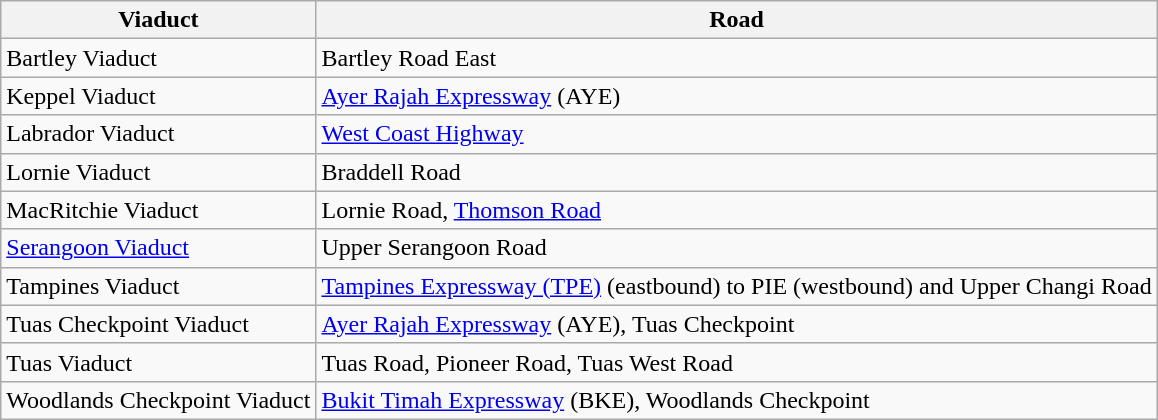<table class="wikitable">
<tr>
<th>Viaduct</th>
<th>Road</th>
</tr>
<tr>
<td>Bartley Viaduct</td>
<td>Bartley Road East</td>
</tr>
<tr>
<td>Keppel Viaduct</td>
<td><a href='#'>Ayer Rajah Expressway</a> (AYE)</td>
</tr>
<tr>
<td>Labrador Viaduct</td>
<td><a href='#'>West Coast Highway</a></td>
</tr>
<tr>
<td>Lornie Viaduct</td>
<td>Braddell Road</td>
</tr>
<tr>
<td>MacRitchie Viaduct</td>
<td>Lornie Road, <a href='#'>Thomson Road</a></td>
</tr>
<tr>
<td><a href='#'>Serangoon Viaduct</a></td>
<td>Upper Serangoon Road</td>
</tr>
<tr>
<td>Tampines Viaduct</td>
<td><a href='#'>Tampines Expressway (TPE)</a> (eastbound) to PIE (westbound) and Upper Changi Road</td>
</tr>
<tr>
<td>Tuas Checkpoint Viaduct</td>
<td><a href='#'>Ayer Rajah Expressway</a> (AYE), Tuas Checkpoint</td>
</tr>
<tr>
<td>Tuas Viaduct</td>
<td>Tuas Road, Pioneer Road, Tuas West Road</td>
</tr>
<tr>
<td>Woodlands Checkpoint Viaduct</td>
<td><a href='#'>Bukit Timah Expressway</a> (BKE), Woodlands Checkpoint</td>
</tr>
</table>
